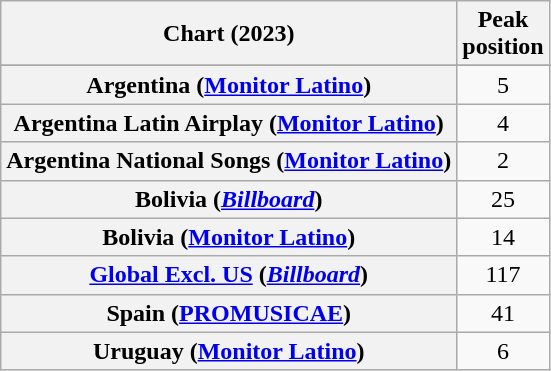<table class="wikitable sortable plainrowheaders" style="text-align:center">
<tr>
<th scope="col">Chart (2023)</th>
<th scope="col">Peak<br>position</th>
</tr>
<tr>
</tr>
<tr>
<th scope="row">Argentina (<a href='#'>Monitor Latino</a>)</th>
<td>5</td>
</tr>
<tr>
<th scope="row">Argentina Latin Airplay (<a href='#'>Monitor Latino</a>)</th>
<td>4</td>
</tr>
<tr>
<th scope="row">Argentina National Songs (<a href='#'>Monitor Latino</a>)</th>
<td>2</td>
</tr>
<tr>
<th scope="row">Bolivia (<em><a href='#'>Billboard</a></em>)</th>
<td>25</td>
</tr>
<tr>
<th scope="row">Bolivia (<a href='#'>Monitor Latino</a>)</th>
<td>14</td>
</tr>
<tr>
<th scope="row"><a href='#'>Global Excl. US</a> (<em><a href='#'>Billboard</a></em>)</th>
<td>117</td>
</tr>
<tr>
<th scope="row">Spain (<a href='#'>PROMUSICAE</a>)</th>
<td>41</td>
</tr>
<tr>
<th scope="row">Uruguay (<a href='#'>Monitor Latino</a>)</th>
<td>6</td>
</tr>
</table>
